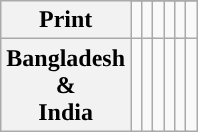<table class="wikitable">
<tr>
<th rowspan=2>Print</th>
</tr>
<tr>
<td colspan=2></td>
<td colspan=2></td>
<td colspan=2></td>
<td colspan=2></td>
<td colspan=2></td>
<td></td>
</tr>
<tr>
<th>Bangladesh<br>&<br>India</th>
<td colspan=2></td>
<td colspan=2></td>
<td colspan=2></td>
<td colspan=2></td>
<td colspan=2></td>
<td></td>
</tr>
</table>
